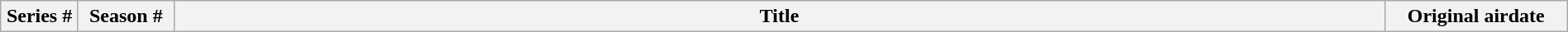<table class="wikitable plainrowheaders" style="width:100%;">
<tr>
<th width="55">Series #</th>
<th width="70">Season #</th>
<th>Title</th>
<th width="140">Original airdate<br>









































































































































































































</th>
</tr>
</table>
